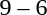<table style="text-align:center">
<tr>
<th width=200></th>
<th width=100></th>
<th width=200></th>
</tr>
<tr>
<td align=right><strong></strong></td>
<td>9 – 6</td>
<td align=left></td>
</tr>
</table>
